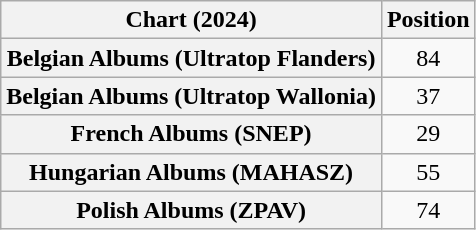<table class="wikitable sortable plainrowheaders" style="text-align:center">
<tr>
<th scope="col">Chart (2024)</th>
<th scope="col">Position</th>
</tr>
<tr>
<th scope="row">Belgian Albums (Ultratop Flanders)</th>
<td>84</td>
</tr>
<tr>
<th scope="row">Belgian Albums (Ultratop Wallonia)</th>
<td>37</td>
</tr>
<tr>
<th scope="row">French Albums (SNEP)</th>
<td>29</td>
</tr>
<tr>
<th scope="row">Hungarian Albums (MAHASZ)</th>
<td>55</td>
</tr>
<tr>
<th scope="row">Polish Albums (ZPAV)</th>
<td>74</td>
</tr>
</table>
